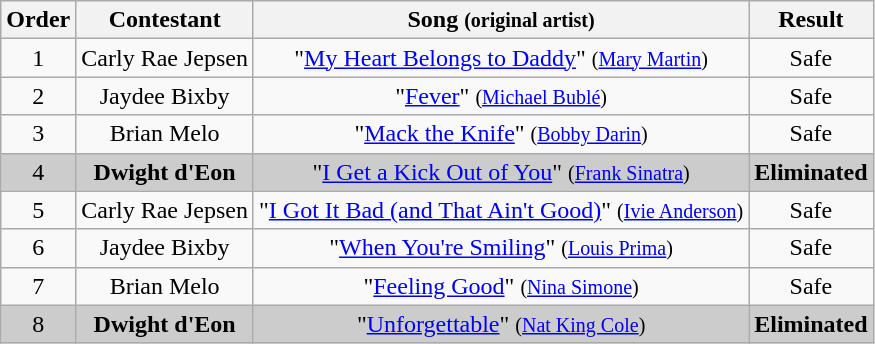<table class="wikitable plainrowheaders" style="text-align:center;">
<tr>
<th>Order</th>
<th>Contestant</th>
<th>Song <small>(original artist)</small></th>
<th>Result</th>
</tr>
<tr>
<td>1</td>
<td>Carly Rae Jepsen</td>
<td>"<a href='#'>My Heart Belongs to Daddy</a>" <small>(<a href='#'>Mary Martin</a>)</small></td>
<td>Safe</td>
</tr>
<tr>
<td>2</td>
<td>Jaydee Bixby</td>
<td>"<a href='#'>Fever</a>" <small>(<a href='#'>Michael Bublé</a>)</small></td>
<td>Safe</td>
</tr>
<tr>
<td>3</td>
<td>Brian Melo</td>
<td>"<a href='#'>Mack the Knife</a>" <small>(<a href='#'>Bobby Darin</a>)</small></td>
<td>Safe</td>
</tr>
<tr style="background:#ccc;">
<td>4</td>
<td><strong>Dwight d'Eon</strong></td>
<td>"<a href='#'>I Get a Kick Out of You</a>" <small>(<a href='#'>Frank Sinatra</a>)</small></td>
<td><strong>Eliminated</strong></td>
</tr>
<tr>
<td>5</td>
<td>Carly Rae Jepsen</td>
<td>"<a href='#'>I Got It Bad (and That Ain't Good)</a>" <small>(<a href='#'>Ivie Anderson</a>)</small></td>
<td>Safe</td>
</tr>
<tr>
<td>6</td>
<td>Jaydee Bixby</td>
<td>"<a href='#'>When You're Smiling</a>" <small>(<a href='#'>Louis Prima</a>)</small></td>
<td>Safe</td>
</tr>
<tr>
<td>7</td>
<td>Brian Melo</td>
<td>"<a href='#'>Feeling Good</a>" <small>(<a href='#'>Nina Simone</a>)</small></td>
<td>Safe</td>
</tr>
<tr style="background:#ccc;">
<td>8</td>
<td><strong>Dwight d'Eon</strong></td>
<td>"<a href='#'>Unforgettable</a>" <small>(<a href='#'>Nat King Cole</a>)</small></td>
<td><strong>Eliminated</strong></td>
</tr>
</table>
